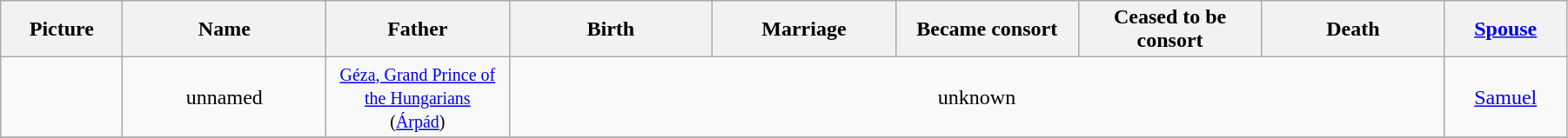<table width=95% class="wikitable">
<tr>
<th width = "6%">Picture</th>
<th width = "10%">Name</th>
<th width = "9%">Father</th>
<th width = "10%">Birth</th>
<th width = "9%">Marriage</th>
<th width = "9%">Became consort</th>
<th width = "9%">Ceased to be consort</th>
<th width = "9%">Death</th>
<th width = "6%"><a href='#'>Spouse</a></th>
</tr>
<tr>
<td style="text-align:center"></td>
<td style="text-align:center">unnamed</td>
<td style="text-align:center"><small><a href='#'>Géza, Grand Prince of the Hungarians</a><br>(<a href='#'>Árpád</a>)</small></td>
<td style="text-align:center" colspan="5">unknown</td>
<td style="text-align:center"><a href='#'>Samuel</a></td>
</tr>
<tr>
</tr>
</table>
